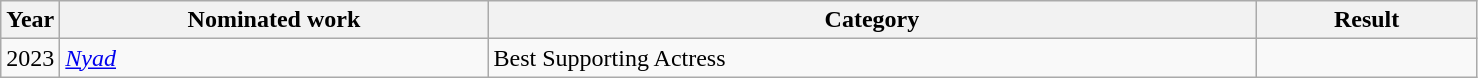<table class=wikitable>
<tr>
<th width=4%>Year</th>
<th width=29%>Nominated work</th>
<th width=52%>Category</th>
<th width=15%>Result</th>
</tr>
<tr>
<td align=center>2023</td>
<td><em><a href='#'>Nyad</a></em></td>
<td>Best Supporting Actress</td>
<td></td>
</tr>
</table>
